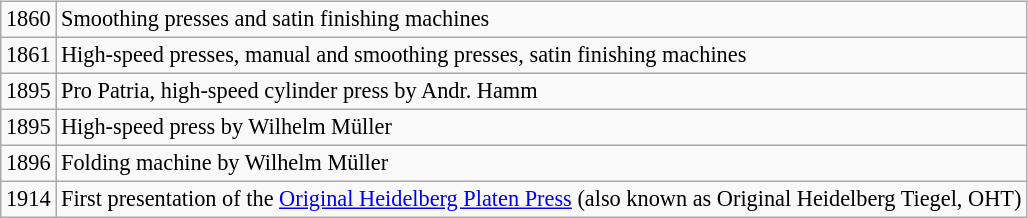<table class="wikitable" style="font-size:93%; float:left;">
<tr>
<td>1860</td>
<td>Smoothing presses and satin finishing machines</td>
</tr>
<tr>
<td>1861</td>
<td>High-speed presses, manual and smoothing presses, satin finishing machines</td>
</tr>
<tr>
<td>1895</td>
<td>Pro Patria, high-speed cylinder press by Andr. Hamm</td>
</tr>
<tr>
<td>1895</td>
<td>High-speed press by Wilhelm Müller</td>
</tr>
<tr>
<td>1896</td>
<td>Folding machine by Wilhelm Müller</td>
</tr>
<tr>
<td>1914</td>
<td>First presentation of the <a href='#'>Original Heidelberg Platen Press</a> (also known as Original Heidelberg Tiegel, OHT)</td>
</tr>
</table>
